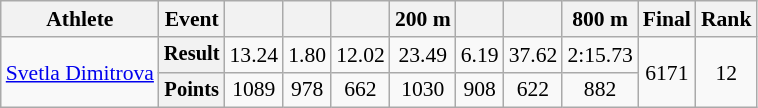<table class="wikitable" style="font-size:90%">
<tr>
<th>Athlete</th>
<th>Event</th>
<th></th>
<th></th>
<th></th>
<th>200 m</th>
<th></th>
<th></th>
<th>800 m</th>
<th>Final</th>
<th>Rank</th>
</tr>
<tr align=center>
<td rowspan=2 align=left><a href='#'>Svetla Dimitrova</a></td>
<th style="font-size:95%">Result</th>
<td>13.24</td>
<td>1.80</td>
<td>12.02</td>
<td>23.49</td>
<td>6.19</td>
<td>37.62</td>
<td>2:15.73</td>
<td rowspan=2>6171</td>
<td rowspan=2>12</td>
</tr>
<tr align=center>
<th style="font-size:95%">Points</th>
<td>1089</td>
<td>978</td>
<td>662</td>
<td>1030</td>
<td>908</td>
<td>622</td>
<td>882</td>
</tr>
</table>
